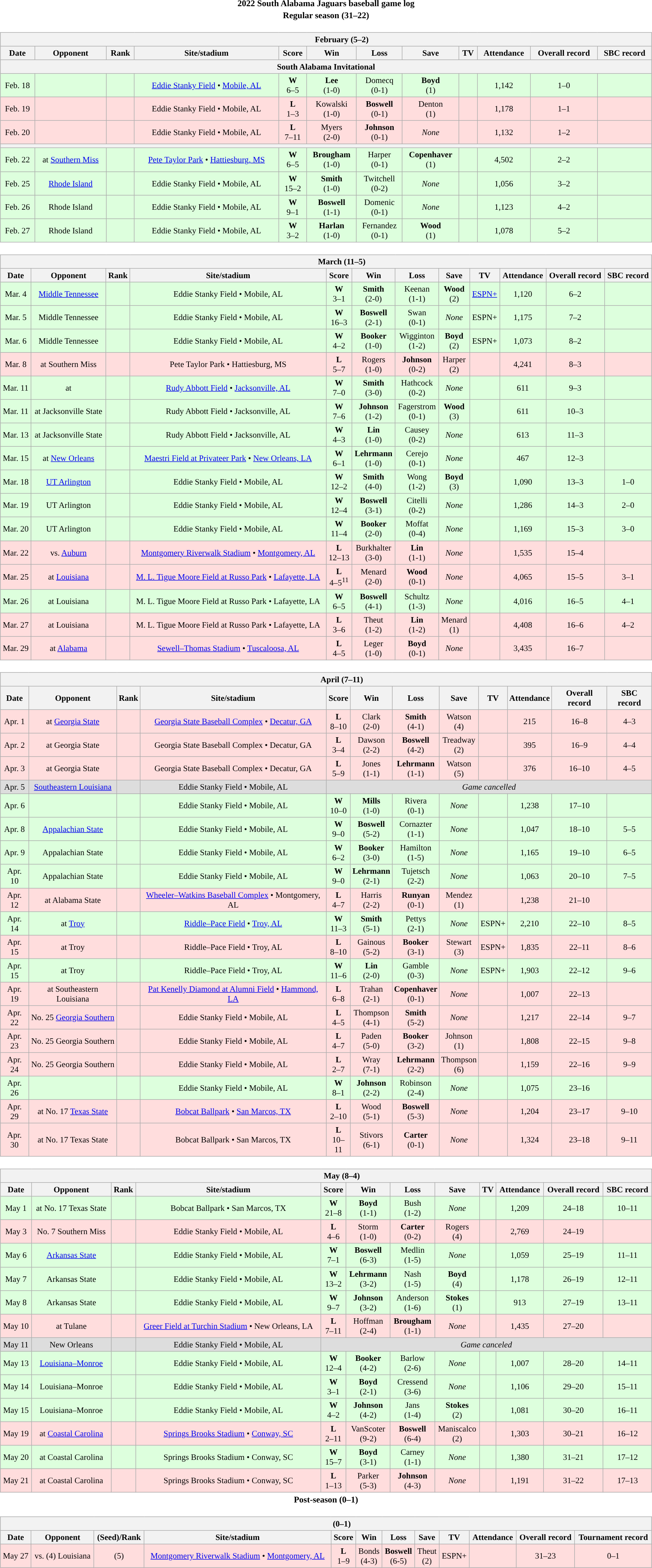<table class="toccolours" width=95% style="clear:both; margin:1.5em auto; text-align:center;">
<tr>
<th colspan=2>2022 South Alabama Jaguars baseball game log</th>
</tr>
<tr>
<th colspan=2>Regular season (31–22)</th>
</tr>
<tr valign="top">
<td><br><table class="wikitable collapsible" style="margin:auto; width:100%; text-align:center; font-size:95%">
<tr>
<th colspan=12 style="padding-left:4em;">February (5–2)</th>
</tr>
<tr>
<th>Date</th>
<th>Opponent</th>
<th>Rank</th>
<th>Site/stadium</th>
<th>Score</th>
<th>Win</th>
<th>Loss</th>
<th>Save</th>
<th>TV</th>
<th>Attendance</th>
<th>Overall record</th>
<th>SBC record</th>
</tr>
<tr>
<th colspan=12>South Alabama Invitational</th>
</tr>
<tr align="center" bgcolor=#ddffdd>
<td>Feb. 18</td>
<td></td>
<td></td>
<td><a href='#'>Eddie Stanky Field</a> • <a href='#'>Mobile, AL</a></td>
<td><strong>W</strong><br>6–5</td>
<td><strong>Lee</strong><br>(1-0)</td>
<td>Domecq<br>(0-1)</td>
<td><strong>Boyd</strong><br>(1)</td>
<td></td>
<td>1,142</td>
<td>1–0</td>
<td></td>
</tr>
<tr align="center" bgcolor=#ffdddd>
<td>Feb. 19</td>
<td></td>
<td></td>
<td>Eddie Stanky Field • Mobile, AL</td>
<td><strong>L</strong><br>1–3</td>
<td>Kowalski<br>(1-0)</td>
<td><strong>Boswell</strong><br>(0-1)</td>
<td>Denton<br>(1)</td>
<td></td>
<td>1,178</td>
<td>1–1</td>
<td></td>
</tr>
<tr align="center" bgcolor=#ffdddd>
<td>Feb. 20</td>
<td></td>
<td></td>
<td>Eddie Stanky Field • Mobile, AL</td>
<td><strong>L</strong><br>7–11</td>
<td>Myers<br>(2-0)</td>
<td><strong>Johnson</strong><br>(0-1)</td>
<td><em>None</em></td>
<td></td>
<td>1,132</td>
<td>1–2</td>
<td></td>
</tr>
<tr>
<th colspan=12></th>
</tr>
<tr align="center" bgcolor=#ddffdd>
<td>Feb. 22</td>
<td>at <a href='#'>Southern Miss</a></td>
<td></td>
<td><a href='#'>Pete Taylor Park</a> • <a href='#'>Hattiesburg, MS</a></td>
<td><strong>W</strong><br>6–5</td>
<td><strong>Brougham</strong><br>(1-0)</td>
<td>Harper<br>(0-1)</td>
<td><strong>Copenhaver</strong><br>(1)</td>
<td></td>
<td>4,502</td>
<td>2–2</td>
<td></td>
</tr>
<tr align="center" bgcolor=#ddffdd>
<td>Feb. 25</td>
<td><a href='#'>Rhode Island</a></td>
<td></td>
<td>Eddie Stanky Field • Mobile, AL</td>
<td><strong>W</strong><br>15–2</td>
<td><strong>Smith</strong><br>(1-0)</td>
<td>Twitchell<br>(0-2)</td>
<td><em>None</em></td>
<td></td>
<td>1,056</td>
<td>3–2</td>
<td></td>
</tr>
<tr align="center" bgcolor=#ddffdd>
<td>Feb. 26</td>
<td>Rhode Island</td>
<td></td>
<td>Eddie Stanky Field • Mobile, AL</td>
<td><strong>W</strong><br>9–1</td>
<td><strong>Boswell</strong><br>(1-1)</td>
<td>Domenic<br>(0-1)</td>
<td><em>None</em></td>
<td></td>
<td>1,123</td>
<td>4–2</td>
<td></td>
</tr>
<tr align="center" bgcolor=#ddffdd>
<td>Feb. 27</td>
<td>Rhode Island</td>
<td></td>
<td>Eddie Stanky Field • Mobile, AL</td>
<td><strong>W</strong><br>3–2</td>
<td><strong>Harlan</strong><br>(1-0)</td>
<td>Fernandez<br>(0-1)</td>
<td><strong>Wood</strong><br>(1)</td>
<td></td>
<td>1,078</td>
<td>5–2</td>
<td></td>
</tr>
</table>
</td>
</tr>
<tr>
<td><br><table class="wikitable collapsible " style="margin:auto; width:100%; text-align:center; font-size:95%">
<tr>
<th colspan=12 style="padding-left:4em;">March (11–5)</th>
</tr>
<tr>
<th>Date</th>
<th>Opponent</th>
<th>Rank</th>
<th>Site/stadium</th>
<th>Score</th>
<th>Win</th>
<th>Loss</th>
<th>Save</th>
<th>TV</th>
<th>Attendance</th>
<th>Overall record</th>
<th>SBC record</th>
</tr>
<tr align="center" bgcolor=#ddffdd>
<td>Mar. 4</td>
<td><a href='#'>Middle Tennessee</a></td>
<td></td>
<td>Eddie Stanky Field • Mobile, AL</td>
<td><strong>W</strong><br>3–1</td>
<td><strong>Smith</strong><br>(2-0)</td>
<td>Keenan<br>(1-1)</td>
<td><strong>Wood</strong><br>(2)</td>
<td><a href='#'>ESPN+</a></td>
<td>1,120</td>
<td>6–2</td>
<td></td>
</tr>
<tr align="center" bgcolor=#ddffdd>
<td>Mar. 5</td>
<td>Middle Tennessee</td>
<td></td>
<td>Eddie Stanky Field • Mobile, AL</td>
<td><strong>W</strong><br>16–3</td>
<td><strong>Boswell</strong><br>(2-1)</td>
<td>Swan<br>(0-1)</td>
<td><em>None</em></td>
<td>ESPN+</td>
<td>1,175</td>
<td>7–2</td>
<td></td>
</tr>
<tr align="center" bgcolor=#ddffdd>
<td>Mar. 6</td>
<td>Middle Tennessee</td>
<td></td>
<td>Eddie Stanky Field • Mobile, AL</td>
<td><strong>W</strong><br>4–2</td>
<td><strong>Booker</strong><br>(1-0)</td>
<td>Wigginton<br>(1-2)</td>
<td><strong>Boyd</strong><br>(2)</td>
<td>ESPN+</td>
<td>1,073</td>
<td>8–2</td>
<td></td>
</tr>
<tr align="center" bgcolor=#ffdddd>
<td>Mar. 8</td>
<td>at Southern Miss</td>
<td></td>
<td>Pete Taylor Park • Hattiesburg, MS</td>
<td><strong>L</strong><br>5–7</td>
<td>Rogers<br>(1-0)</td>
<td><strong>Johnson</strong><br>(0-2)</td>
<td>Harper<br>(2)</td>
<td></td>
<td>4,241</td>
<td>8–3</td>
<td></td>
</tr>
<tr align="center" bgcolor=#ddffdd>
<td>Mar. 11</td>
<td>at </td>
<td></td>
<td><a href='#'>Rudy Abbott Field</a> • <a href='#'>Jacksonville, AL</a></td>
<td><strong>W</strong><br>7–0</td>
<td><strong>Smith</strong><br>(3-0)</td>
<td>Hathcock<br>(0-2)</td>
<td><em>None</em></td>
<td></td>
<td>611</td>
<td>9–3</td>
<td></td>
</tr>
<tr align="center" bgcolor=#ddffdd>
<td>Mar. 11</td>
<td>at Jacksonville State</td>
<td></td>
<td>Rudy Abbott Field • Jacksonville, AL</td>
<td><strong>W</strong><br>7–6</td>
<td><strong>Johnson</strong><br>(1-2)</td>
<td>Fagerstrom<br>(0-1)</td>
<td><strong>Wood</strong><br>(3)</td>
<td></td>
<td>611</td>
<td>10–3</td>
<td></td>
</tr>
<tr align="center" bgcolor=#ddffdd>
<td>Mar. 13</td>
<td>at Jacksonville State</td>
<td></td>
<td>Rudy Abbott Field • Jacksonville, AL</td>
<td><strong>W</strong><br>4–3</td>
<td><strong>Lin</strong><br>(1-0)</td>
<td>Causey<br>(0-2)</td>
<td><em>None</em></td>
<td></td>
<td>613</td>
<td>11–3</td>
<td></td>
</tr>
<tr align="center" bgcolor=#ddffdd>
<td>Mar. 15</td>
<td>at <a href='#'>New Orleans</a></td>
<td></td>
<td><a href='#'>Maestri Field at Privateer Park</a> • <a href='#'>New Orleans, LA</a></td>
<td><strong>W</strong><br>6–1</td>
<td><strong>Lehrmann</strong><br>(1-0)</td>
<td>Cerejo<br>(0-1)</td>
<td><em>None</em></td>
<td></td>
<td>467</td>
<td>12–3</td>
<td></td>
</tr>
<tr align="center" bgcolor=#ddffdd>
<td>Mar. 18</td>
<td><a href='#'>UT Arlington</a></td>
<td></td>
<td>Eddie Stanky Field • Mobile, AL</td>
<td><strong>W</strong><br>12–2</td>
<td><strong>Smith</strong><br>(4-0)</td>
<td>Wong<br>(1-2)</td>
<td><strong>Boyd</strong><br>(3)</td>
<td></td>
<td>1,090</td>
<td>13–3</td>
<td>1–0</td>
</tr>
<tr align="center" bgcolor=#ddffdd>
<td>Mar. 19</td>
<td>UT Arlington</td>
<td></td>
<td>Eddie Stanky Field • Mobile, AL</td>
<td><strong>W</strong><br>12–4</td>
<td><strong>Boswell</strong><br>(3-1)</td>
<td>Citelli<br>(0-2)</td>
<td><em>None</em></td>
<td></td>
<td>1,286</td>
<td>14–3</td>
<td>2–0</td>
</tr>
<tr align="center" bgcolor=#ddffdd>
<td>Mar. 20</td>
<td>UT Arlington</td>
<td></td>
<td>Eddie Stanky Field • Mobile, AL</td>
<td><strong>W</strong><br>11–4</td>
<td><strong>Booker</strong><br>(2-0)</td>
<td>Moffat<br>(0-4)</td>
<td><em>None</em></td>
<td></td>
<td>1,169</td>
<td>15–3</td>
<td>3–0</td>
</tr>
<tr align="center" bgcolor=#ffdddd>
<td>Mar. 22</td>
<td>vs. <a href='#'>Auburn</a></td>
<td></td>
<td><a href='#'>Montgomery Riverwalk Stadium</a> • <a href='#'>Montgomery, AL</a></td>
<td><strong>L</strong><br>12–13</td>
<td>Burkhalter<br>(3-0)</td>
<td><strong>Lin</strong><br>(1-1)</td>
<td><em>None</em></td>
<td></td>
<td>1,535</td>
<td>15–4</td>
<td></td>
</tr>
<tr align="center" bgcolor=#ffdddd>
<td>Mar. 25</td>
<td>at <a href='#'>Louisiana</a></td>
<td></td>
<td><a href='#'>M. L. Tigue Moore Field at Russo Park</a> • <a href='#'>Lafayette, LA</a></td>
<td><strong>L</strong><br>4–5<sup>11</sup></td>
<td>Menard<br>(2-0)</td>
<td><strong>Wood</strong><br>(0-1)</td>
<td><em>None</em></td>
<td></td>
<td>4,065</td>
<td>15–5</td>
<td>3–1</td>
</tr>
<tr align="center" bgcolor=#ddffdd>
<td>Mar. 26</td>
<td>at Louisiana</td>
<td></td>
<td>M. L. Tigue Moore Field at Russo Park • Lafayette, LA</td>
<td><strong>W</strong><br>6–5</td>
<td><strong>Boswell</strong><br>(4-1)</td>
<td>Schultz<br>(1-3)</td>
<td><em>None</em></td>
<td></td>
<td>4,016</td>
<td>16–5</td>
<td>4–1</td>
</tr>
<tr align="center" bgcolor=#ffdddd>
<td>Mar. 27</td>
<td>at Louisiana</td>
<td></td>
<td>M. L. Tigue Moore Field at Russo Park • Lafayette, LA</td>
<td><strong>L</strong><br>3–6</td>
<td>Theut<br>(1-2)</td>
<td><strong>Lin</strong><br>(1-2)</td>
<td>Menard<br>(1)</td>
<td></td>
<td>4,408</td>
<td>16–6</td>
<td>4–2</td>
</tr>
<tr align="center" bgcolor=#ffdddd>
<td>Mar. 29</td>
<td>at <a href='#'>Alabama</a></td>
<td></td>
<td><a href='#'>Sewell–Thomas Stadium</a> • <a href='#'>Tuscaloosa, AL</a></td>
<td><strong>L</strong><br>4–5</td>
<td>Leger<br>(1-0)</td>
<td><strong>Boyd</strong><br>(0-1)</td>
<td><em>None</em></td>
<td></td>
<td>3,435</td>
<td>16–7</td>
<td></td>
</tr>
</table>
</td>
</tr>
<tr>
<td><br><table class="wikitable collapsible" style="margin:auto; width:100%; text-align:center; font-size:95%">
<tr>
<th colspan=12 style="padding-left:4em;">April (7–11)</th>
</tr>
<tr>
<th>Date</th>
<th>Opponent</th>
<th>Rank</th>
<th>Site/stadium</th>
<th>Score</th>
<th>Win</th>
<th>Loss</th>
<th>Save</th>
<th>TV</th>
<th>Attendance</th>
<th>Overall record</th>
<th>SBC record</th>
</tr>
<tr align="center" bgcolor=#ffdddd>
<td>Apr. 1</td>
<td>at <a href='#'>Georgia State</a></td>
<td></td>
<td><a href='#'>Georgia State Baseball Complex</a> • <a href='#'>Decatur, GA</a></td>
<td><strong>L</strong><br>8–10</td>
<td>Clark<br>(2-0)</td>
<td><strong>Smith</strong><br>(4-1)</td>
<td>Watson<br>(4)</td>
<td></td>
<td>215</td>
<td>16–8</td>
<td>4–3</td>
</tr>
<tr align="center" bgcolor=#ffdddd>
<td>Apr. 2</td>
<td>at Georgia State</td>
<td></td>
<td>Georgia State Baseball Complex • Decatur, GA</td>
<td><strong>L</strong><br>3–4</td>
<td>Dawson<br>(2-2)</td>
<td><strong>Boswell</strong><br>(4-2)</td>
<td>Treadway<br>(2)</td>
<td></td>
<td>395</td>
<td>16–9</td>
<td>4–4</td>
</tr>
<tr align="center" bgcolor=#ffdddd>
<td>Apr. 3</td>
<td>at Georgia State</td>
<td></td>
<td>Georgia State Baseball Complex • Decatur, GA</td>
<td><strong>L</strong><br>5–9</td>
<td>Jones<br>(1-1)</td>
<td><strong>Lehrmann</strong><br>(1-1)</td>
<td>Watson<br>(5)</td>
<td></td>
<td>376</td>
<td>16–10</td>
<td>4–5</td>
</tr>
<tr align="center" bgcolor=#dddddd>
<td>Apr. 5</td>
<td><a href='#'>Southeastern Louisiana</a></td>
<td></td>
<td>Eddie Stanky Field • Mobile, AL</td>
<td colspan=8><em>Game cancelled</em></td>
</tr>
<tr align="center" bgcolor=#ddffdd>
<td>Apr. 6</td>
<td></td>
<td></td>
<td>Eddie Stanky Field • Mobile, AL</td>
<td><strong>W</strong><br>10–0</td>
<td><strong>Mills</strong><br>(1-0)</td>
<td>Rivera<br>(0-1)</td>
<td><em>None</em></td>
<td></td>
<td>1,238</td>
<td>17–10</td>
<td></td>
</tr>
<tr align="center" bgcolor=#ddffdd>
<td>Apr. 8</td>
<td><a href='#'>Appalachian State</a></td>
<td></td>
<td>Eddie Stanky Field • Mobile, AL</td>
<td><strong>W</strong><br>9–0</td>
<td><strong>Boswell</strong><br>(5-2)</td>
<td>Cornazter<br>(1-1)</td>
<td><em>None</em></td>
<td></td>
<td>1,047</td>
<td>18–10</td>
<td>5–5</td>
</tr>
<tr align="center" bgcolor=#ddffdd>
<td>Apr. 9</td>
<td>Appalachian State</td>
<td></td>
<td>Eddie Stanky Field • Mobile, AL</td>
<td><strong>W</strong><br>6–2</td>
<td><strong>Booker</strong><br>(3-0)</td>
<td>Hamilton<br>(1-5)</td>
<td><em>None</em></td>
<td></td>
<td>1,165</td>
<td>19–10</td>
<td>6–5</td>
</tr>
<tr align="center" bgcolor=#ddffdd>
<td>Apr. 10</td>
<td>Appalachian State</td>
<td></td>
<td>Eddie Stanky Field • Mobile, AL</td>
<td><strong>W</strong><br>9–0</td>
<td><strong>Lehrmann</strong><br>(2-1)</td>
<td>Tujetsch<br>(2-2)</td>
<td><em>None</em></td>
<td></td>
<td>1,063</td>
<td>20–10</td>
<td>7–5</td>
</tr>
<tr align="center" bgcolor=#ffdddd>
<td>Apr. 12</td>
<td>at Alabama State</td>
<td></td>
<td><a href='#'>Wheeler–Watkins Baseball Complex</a> • Montgomery, AL</td>
<td><strong>L</strong><br>4–7</td>
<td>Harris<br>(2-2)</td>
<td><strong>Runyan</strong><br>(0-1)</td>
<td>Mendez<br>(1)</td>
<td></td>
<td>1,238</td>
<td>21–10</td>
<td></td>
</tr>
<tr align="center" bgcolor=#ddffdd>
<td>Apr. 14</td>
<td>at <a href='#'>Troy</a></td>
<td></td>
<td><a href='#'>Riddle–Pace Field</a> • <a href='#'>Troy, AL</a></td>
<td><strong>W</strong><br>11–3</td>
<td><strong>Smith</strong><br>(5-1)</td>
<td>Pettys<br>(2-1)</td>
<td><em>None</em></td>
<td>ESPN+</td>
<td>2,210</td>
<td>22–10</td>
<td>8–5</td>
</tr>
<tr align="center" bgcolor=#ffdddd>
<td>Apr. 15</td>
<td>at Troy</td>
<td></td>
<td>Riddle–Pace Field • Troy, AL</td>
<td><strong>L</strong><br>8–10</td>
<td>Gainous<br>(5-2)</td>
<td><strong>Booker</strong><br>(3-1)</td>
<td>Stewart<br>(3)</td>
<td>ESPN+</td>
<td>1,835</td>
<td>22–11</td>
<td>8–6</td>
</tr>
<tr align="center" bgcolor=#ddffdd>
<td>Apr. 15</td>
<td>at Troy</td>
<td></td>
<td>Riddle–Pace Field • Troy, AL</td>
<td><strong>W</strong><br>11–6</td>
<td><strong>Lin</strong><br>(2-0)</td>
<td>Gamble<br>(0-3)</td>
<td><em>None</em></td>
<td>ESPN+</td>
<td>1,903</td>
<td>22–12</td>
<td>9–6</td>
</tr>
<tr align="center" bgcolor=#ffdddd>
<td>Apr. 19</td>
<td>at Southeastern Louisiana</td>
<td></td>
<td><a href='#'>Pat Kenelly Diamond at Alumni Field</a> • <a href='#'>Hammond, LA</a></td>
<td><strong>L</strong><br>6–8</td>
<td>Trahan<br>(2-1)</td>
<td><strong>Copenhaver</strong><br>(0-1)</td>
<td><em>None</em></td>
<td></td>
<td>1,007</td>
<td>22–13</td>
<td></td>
</tr>
<tr align="center" bgcolor=#ffdddd>
<td>Apr. 22</td>
<td>No. 25 <a href='#'>Georgia Southern</a></td>
<td></td>
<td>Eddie Stanky Field • Mobile, AL</td>
<td><strong>L</strong><br>4–5</td>
<td>Thompson<br>(4-1)</td>
<td><strong>Smith</strong><br>(5-2)</td>
<td><em>None</em></td>
<td></td>
<td>1,217</td>
<td>22–14</td>
<td>9–7</td>
</tr>
<tr align="center" bgcolor=#ffdddd>
<td>Apr. 23</td>
<td>No. 25 Georgia Southern</td>
<td></td>
<td>Eddie Stanky Field • Mobile, AL</td>
<td><strong>L</strong><br>4–7</td>
<td>Paden<br>(5-0)</td>
<td><strong>Booker</strong><br>(3-2)</td>
<td>Johnson<br>(1)</td>
<td></td>
<td>1,808</td>
<td>22–15</td>
<td>9–8</td>
</tr>
<tr align="center" bgcolor=#ffdddd>
<td>Apr. 24</td>
<td>No. 25 Georgia Southern</td>
<td></td>
<td>Eddie Stanky Field • Mobile, AL</td>
<td><strong>L</strong><br>2–7</td>
<td>Wray<br>(7-1)</td>
<td><strong>Lehrmann</strong><br>(2-2)</td>
<td>Thompson<br>(6)</td>
<td></td>
<td>1,159</td>
<td>22–16</td>
<td>9–9</td>
</tr>
<tr align="center" bgcolor=#ddffdd>
<td>Apr. 26</td>
<td></td>
<td></td>
<td>Eddie Stanky Field • Mobile, AL</td>
<td><strong>W</strong><br>8–1</td>
<td><strong>Johnson</strong><br>(2-2)</td>
<td>Robinson<br>(2-4)</td>
<td><em>None</em></td>
<td></td>
<td>1,075</td>
<td>23–16</td>
<td></td>
</tr>
<tr align="center" bgcolor=#ffdddd>
<td>Apr. 29</td>
<td>at No. 17 <a href='#'>Texas State</a></td>
<td></td>
<td><a href='#'>Bobcat Ballpark</a> • <a href='#'>San Marcos, TX</a></td>
<td><strong>L</strong><br>2–10</td>
<td>Wood<br>(5-1)</td>
<td><strong>Boswell</strong><br>(5-3)</td>
<td><em>None</em></td>
<td></td>
<td>1,204</td>
<td>23–17</td>
<td>9–10</td>
</tr>
<tr align="center" bgcolor=#ffdddd>
<td>Apr. 30</td>
<td>at No. 17 Texas State</td>
<td></td>
<td>Bobcat Ballpark • San Marcos, TX</td>
<td><strong>L</strong><br>10–11</td>
<td>Stivors<br>(6-1)</td>
<td><strong>Carter</strong><br>(0-1)</td>
<td><em>None</em></td>
<td></td>
<td>1,324</td>
<td>23–18</td>
<td>9–11</td>
</tr>
</table>
</td>
</tr>
<tr>
<td><br><table class="wikitable collapsible" style="margin:auto; width:100%; text-align:center; font-size:95%">
<tr>
<th colspan=13 style="padding-left:4em;">May (8–4)</th>
</tr>
<tr>
<th>Date</th>
<th>Opponent</th>
<th>Rank</th>
<th>Site/stadium</th>
<th>Score</th>
<th>Win</th>
<th>Loss</th>
<th>Save</th>
<th>TV</th>
<th>Attendance</th>
<th>Overall record</th>
<th>SBC record</th>
</tr>
<tr align="center" bgcolor=#ddffdd>
<td>May 1</td>
<td>at No. 17 Texas State</td>
<td></td>
<td>Bobcat Ballpark • San Marcos, TX</td>
<td><strong>W</strong><br>21–8</td>
<td><strong>Boyd</strong><br>(1-1)</td>
<td>Bush<br>(1-2)</td>
<td><em>None</em></td>
<td></td>
<td>1,209</td>
<td>24–18</td>
<td>10–11</td>
</tr>
<tr align="center" bgcolor=#ffdddd>
<td>May 3</td>
<td>No. 7 Southern Miss</td>
<td></td>
<td>Eddie Stanky Field • Mobile, AL</td>
<td><strong>L</strong><br>4–6</td>
<td>Storm<br>(1-0)</td>
<td><strong>Carter</strong><br>(0-2)</td>
<td>Rogers<br>(4)</td>
<td></td>
<td>2,769</td>
<td>24–19</td>
<td></td>
</tr>
<tr align="center" bgcolor=#ddffdd>
<td>May 6</td>
<td><a href='#'>Arkansas State</a></td>
<td></td>
<td>Eddie Stanky Field • Mobile, AL</td>
<td><strong>W</strong><br>7–1</td>
<td><strong>Boswell</strong><br>(6-3)</td>
<td>Medlin<br>(1-5)</td>
<td><em>None</em></td>
<td></td>
<td>1,059</td>
<td>25–19</td>
<td>11–11</td>
</tr>
<tr align="center" bgcolor=#ddffdd>
<td>May 7</td>
<td>Arkansas State</td>
<td></td>
<td>Eddie Stanky Field • Mobile, AL</td>
<td><strong>W</strong><br>13–2</td>
<td><strong>Lehrmann</strong><br>(3-2)</td>
<td>Nash<br>(1-5)</td>
<td><strong>Boyd</strong><br>(4)</td>
<td></td>
<td>1,178</td>
<td>26–19</td>
<td>12–11</td>
</tr>
<tr align="center" bgcolor=#ddffdd>
<td>May 8</td>
<td>Arkansas State</td>
<td></td>
<td>Eddie Stanky Field • Mobile, AL</td>
<td><strong>W</strong><br>9–7</td>
<td><strong>Johnson</strong><br>(3-2)</td>
<td>Anderson<br>(1-6)</td>
<td><strong>Stokes</strong><br>(1)</td>
<td></td>
<td>913</td>
<td>27–19</td>
<td>13–11</td>
</tr>
<tr align="center" bgcolor=#ffdddd>
<td>May 10</td>
<td>at Tulane</td>
<td></td>
<td><a href='#'>Greer Field at Turchin Stadium</a> • New Orleans, LA</td>
<td><strong>L</strong><br>7–11</td>
<td>Hoffman<br>(2-4)</td>
<td><strong>Brougham</strong><br>(1-1)</td>
<td><em>None</em></td>
<td></td>
<td>1,435</td>
<td>27–20</td>
<td></td>
</tr>
<tr align="center" bgcolor=#dddddd>
<td>May 11</td>
<td>New Orleans</td>
<td></td>
<td>Eddie Stanky Field • Mobile, AL</td>
<td colspan=8><em>Game canceled</em></td>
</tr>
<tr align="center" bgcolor=#ddffdd>
<td>May 13</td>
<td><a href='#'>Louisiana–Monroe</a></td>
<td></td>
<td>Eddie Stanky Field • Mobile, AL</td>
<td><strong>W</strong><br>12–4</td>
<td><strong>Booker</strong><br>(4-2)</td>
<td>Barlow<br>(2-6)</td>
<td><em>None</em></td>
<td></td>
<td>1,007</td>
<td>28–20</td>
<td>14–11</td>
</tr>
<tr align="center" bgcolor=#ddffdd>
<td>May 14</td>
<td>Louisiana–Monroe</td>
<td></td>
<td>Eddie Stanky Field • Mobile, AL</td>
<td><strong>W</strong><br>3–1</td>
<td><strong>Boyd</strong><br>(2-1)</td>
<td>Cressend<br>(3-6)</td>
<td><em>None</em></td>
<td></td>
<td>1,106</td>
<td>29–20</td>
<td>15–11</td>
</tr>
<tr align="center" bgcolor=#ddffdd>
<td>May 15</td>
<td>Louisiana–Monroe</td>
<td></td>
<td>Eddie Stanky Field • Mobile, AL</td>
<td><strong>W</strong><br>4–2</td>
<td><strong>Johnson</strong><br>(4-2)</td>
<td>Jans<br>(1-4)</td>
<td><strong>Stokes</strong><br>(2)</td>
<td></td>
<td>1,081</td>
<td>30–20</td>
<td>16–11</td>
</tr>
<tr align="center" bgcolor=#ffdddd>
<td>May 19</td>
<td>at <a href='#'>Coastal Carolina</a></td>
<td></td>
<td><a href='#'>Springs Brooks Stadium</a> • <a href='#'>Conway, SC</a></td>
<td><strong>L</strong><br>2–11</td>
<td>VanScoter<br>(9-2)</td>
<td><strong>Boswell</strong><br>(6-4)</td>
<td>Maniscalco<br>(2)</td>
<td></td>
<td>1,303</td>
<td>30–21</td>
<td>16–12</td>
</tr>
<tr align="center" bgcolor=#ddffdd>
<td>May 20</td>
<td>at Coastal Carolina</td>
<td></td>
<td>Springs Brooks Stadium • Conway, SC</td>
<td><strong>W</strong><br>15–7</td>
<td><strong>Boyd</strong><br>(3-1)</td>
<td>Carney<br>(1-1)</td>
<td><em>None</em></td>
<td></td>
<td>1,380</td>
<td>31–21</td>
<td>17–12</td>
</tr>
<tr align="center" bgcolor=#ffdddd>
<td>May 21</td>
<td>at Coastal Carolina</td>
<td></td>
<td>Springs Brooks Stadium • Conway, SC</td>
<td><strong>L</strong><br>1–13</td>
<td>Parker<br>(5-3)</td>
<td><strong>Johnson</strong><br>(4-3)</td>
<td><em>None</em></td>
<td></td>
<td>1,191</td>
<td>31–22</td>
<td>17–13</td>
</tr>
</table>
</td>
</tr>
<tr>
<th colspan=2>Post-season (0–1)</th>
</tr>
<tr>
<td><br><table class="wikitable collapsible" style="margin:auto; width:100%; text-align:center; font-size:95%">
<tr>
<th colspan=12 style="padding-left:4em;"> (0–1)</th>
</tr>
<tr>
<th>Date</th>
<th>Opponent</th>
<th>(Seed)/Rank</th>
<th>Site/stadium</th>
<th>Score</th>
<th>Win</th>
<th>Loss</th>
<th>Save</th>
<th>TV</th>
<th>Attendance</th>
<th>Overall record</th>
<th>Tournament record</th>
</tr>
<tr align="center" bgcolor=#ffdddd>
<td>May 27</td>
<td>vs. (4) Louisiana</td>
<td>(5)</td>
<td><a href='#'>Montgomery Riverwalk Stadium</a> • <a href='#'>Montgomery, AL</a></td>
<td><strong>L</strong><br>1–9</td>
<td>Bonds<br>(4-3)</td>
<td><strong>Boswell</strong><br>(6-5)</td>
<td>Theut<br>(2)</td>
<td>ESPN+</td>
<td></td>
<td>31–23</td>
<td>0–1</td>
</tr>
</table>
</td>
</tr>
</table>
